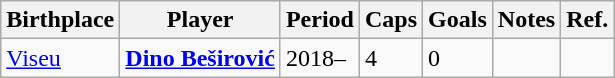<table class="wikitable sortable">
<tr>
<th>Birthplace</th>
<th>Player</th>
<th>Period</th>
<th>Caps</th>
<th>Goals</th>
<th>Notes</th>
<th>Ref.</th>
</tr>
<tr>
<td><a href='#'>Viseu</a></td>
<td><strong><a href='#'>Dino Beširović</a></strong></td>
<td>2018–</td>
<td>4</td>
<td>0</td>
<td></td>
<td></td>
</tr>
</table>
